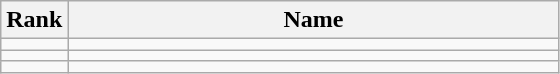<table class="wikitable">
<tr>
<th>Rank</th>
<th style="width: 20em">Name</th>
</tr>
<tr>
<td align="center"></td>
<td></td>
</tr>
<tr>
<td align="center"></td>
<td></td>
</tr>
<tr>
<td align="center"></td>
<td></td>
</tr>
</table>
